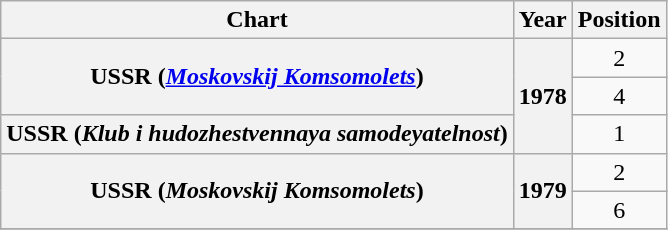<table class="wikitable plainrowheaders sortable" style="text-align:center;">
<tr>
<th scope="col">Chart</th>
<th scope="col">Year</th>
<th scope="col">Position</th>
</tr>
<tr>
<th scope="row" rowspan="2">USSR (<em><a href='#'>Moskovskij Komsomolets</a></em>)</th>
<th scope="row" rowspan="3">1978</th>
<td>2</td>
</tr>
<tr>
<td>4</td>
</tr>
<tr>
<th scope="row">USSR (<em>Klub i hudozhestvennaya samodeyatelnost</em>)</th>
<td>1</td>
</tr>
<tr>
<th scope="row" rowspan="2">USSR (<em>Moskovskij Komsomolets</em>)</th>
<th scope="row" rowspan="2">1979</th>
<td>2</td>
</tr>
<tr>
<td>6</td>
</tr>
<tr>
</tr>
</table>
